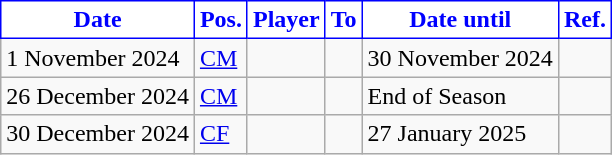<table class="wikitable plainrowheaders sortable">
<tr>
<th style="background:white; color:blue; border: 1px solid blue;">Date</th>
<th style="background:white; color:blue; border: 1px solid blue;">Pos.</th>
<th style="background:white; color:blue; border: 1px solid blue;">Player</th>
<th style="background:white; color:blue; border: 1px solid blue;">To</th>
<th style="background:white; color:blue; border: 1px solid blue;">Date until</th>
<th style="background:white; color:blue; border: 1px solid blue;">Ref.</th>
</tr>
<tr>
<td>1 November 2024</td>
<td><a href='#'>CM</a></td>
<td></td>
<td></td>
<td>30 November 2024</td>
<td></td>
</tr>
<tr>
<td>26 December 2024</td>
<td><a href='#'>CM</a></td>
<td></td>
<td></td>
<td>End of Season</td>
<td></td>
</tr>
<tr>
<td>30 December 2024</td>
<td><a href='#'>CF</a></td>
<td></td>
<td></td>
<td>27 January 2025</td>
<td></td>
</tr>
</table>
